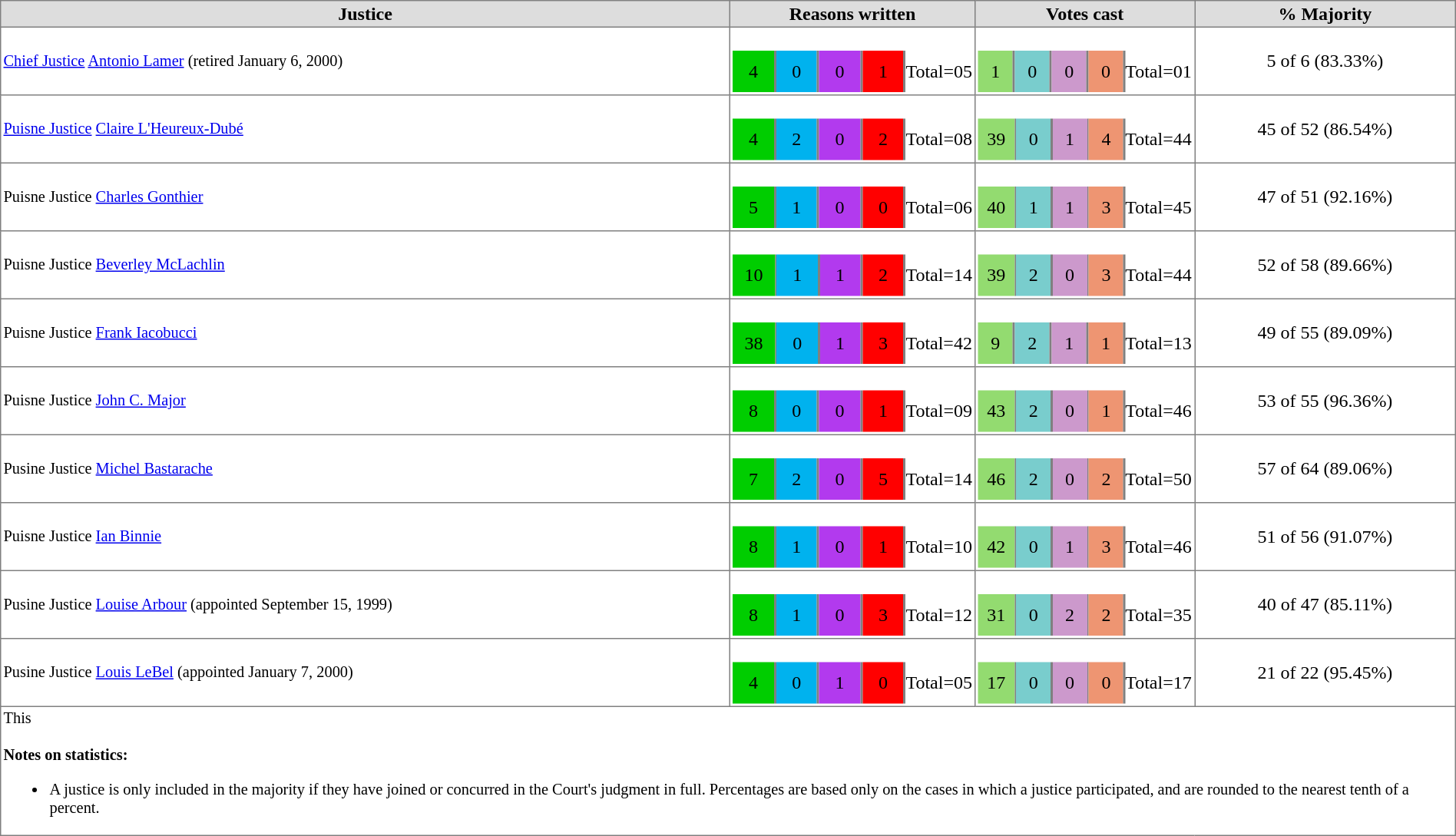<table width=100% cellpadding="2" cellspacing="0" border="1" style="border-collapse:collapse;">
<tr>
<th style="background:#DDDDDD">Justice</th>
<th style="background:#DDDDDD">Reasons written</th>
<th style="background:#DDDDDD">Votes cast</th>
<th style="background:#DDDDDD">% Majority</th>
</tr>
<tr>
<td style="font-size:85%"><a href='#'>Chief Justice</a> <a href='#'>Antonio Lamer</a> (retired January 6, 2000)</td>
<td><br><table cellpadding="0" cellspacing="0" border="0" align="center" width=100%>
<tr>
<td style="width:19%;text-align:center;background:#00CD00">4</td>
<td style="width:1%;background:gray"><br><br></td>
<td style="width:19%;text-align:center;background:#00B2EE">0</td>
<td style="width:1%;background:gray"><br><br></td>
<td style="width:19%;text-align:center;background:#B23AEE">0</td>
<td style="width:1%;background:gray"><br><br></td>
<td style="width:19%;text-align:center;background:red">1</td>
<td style="width:1%;background:gray"><br><br></td>
<td style="width:20%; text-align:center">Total=05</td>
</tr>
</table>
</td>
<td><br><table cellpadding="0" cellspacing="0" border="0" align="center" width=100%>
<tr>
<td style="width:19%;text-align:center;background:#93DB70">1</td>
<td style="width:1%;background:gray"><br><br></td>
<td style="width:19%;text-align:center;background:#79CDCD">0</td>
<td style="width:1%;background:gray"><br><br></td>
<td style="width:19%;text-align:center;background:#CC99CC">0</td>
<td style="width:1%;background:gray"><br><br></td>
<td style="width:19%;text-align:center;background:#EE9572">0</td>
<td style="width:1%;background:gray"><br><br></td>
<td style="width:20%; text-align:center">Total=01</td>
</tr>
</table>
</td>
<td align=center>5 of 6 (83.33%)</td>
</tr>
<tr>
<td style="font-size:85%"><a href='#'>Puisne Justice</a> <a href='#'>Claire L'Heureux-Dubé</a></td>
<td><br><table cellpadding="0" cellspacing="0" border="0" align="center" width=100%>
<tr>
<td style="width:19%;text-align:center;background:#00CD00">4</td>
<td style="width:1%;background:gray"><br><br></td>
<td style="width:19%;text-align:center;background:#00B2EE">2</td>
<td style="width:1%;background:gray"><br><br></td>
<td style="width:19%;text-align:center;background:#B23AEE">0</td>
<td style="width:1%;background:gray"><br><br></td>
<td style="width:19%;text-align:center;background:red">2</td>
<td style="width:1%;background:gray"><br><br></td>
<td style="width:20%; text-align:center">Total=08</td>
</tr>
</table>
</td>
<td><br><table cellpadding="0" cellspacing="0" border="0" align="center" width=100%>
<tr>
<td style="width:19%;text-align:center;background:#93DB70">39</td>
<td style="width:1%;background:gray"><br><br></td>
<td style="width:19%;text-align:center;background:#79CDCD">0</td>
<td style="width:1%;background:gray"><br><br></td>
<td style="width:19%;text-align:center;background:#CC99CC">1</td>
<td style="width:1%;background:gray"><br><br></td>
<td style="width:19%;text-align:center;background:#EE9572">4</td>
<td style="width:1%;background:gray"><br><br></td>
<td style="width:20%; text-align:center">Total=44</td>
</tr>
</table>
</td>
<td align=center>45 of 52 (86.54%)</td>
</tr>
<tr>
<td style="font-size:85%">Puisne Justice <a href='#'>Charles Gonthier</a></td>
<td><br><table cellpadding="0" cellspacing="0" border="0" align="center" width=100%>
<tr>
<td style="width:19%;text-align:center;background:#00CD00">5</td>
<td style="width:1%;background:gray"><br><br></td>
<td style="width:19%;text-align:center;background:#00B2EE">1</td>
<td style="width:1%;background:gray"><br><br></td>
<td style="width:19%;text-align:center;background:#B23AEE">0</td>
<td style="width:1%;background:gray"><br><br></td>
<td style="width:19%;text-align:center;background:red">0</td>
<td style="width:1%;background:gray"><br><br></td>
<td style="width:20%; text-align:center">Total=06</td>
</tr>
</table>
</td>
<td><br><table cellpadding="0" cellspacing="0" border="0" align="center" width=100%>
<tr>
<td style="width:19%;text-align:center;background:#93DB70">40</td>
<td style="width:1%;background:gray"><br><br></td>
<td style="width:19%;text-align:center;background:#79CDCD">1</td>
<td style="width:1%;background:gray"><br><br></td>
<td style="width:19%;text-align:center;background:#CC99CC">1</td>
<td style="width:1%;background:gray"><br><br></td>
<td style="width:19%;text-align:center;background:#EE9572">3</td>
<td style="width:1%;background:gray"><br><br></td>
<td style="width:20%; text-align:center">Total=45</td>
</tr>
</table>
</td>
<td align=center>47 of 51 (92.16%)</td>
</tr>
<tr>
<td style="font-size:85%">Puisne Justice <a href='#'>Beverley McLachlin</a></td>
<td><br><table cellpadding="0" cellspacing="0" border="0" align="center" width=100%>
<tr>
<td style="width:19%;text-align:center;background:#00CD00">10</td>
<td style="width:1%;background:gray"><br><br></td>
<td style="width:19%;text-align:center;background:#00B2EE">1</td>
<td style="width:1%;background:gray"><br><br></td>
<td style="width:19%;text-align:center;background:#B23AEE">1</td>
<td style="width:1%;background:gray"><br><br></td>
<td style="width:19%;text-align:center;background:red">2</td>
<td style="width:1%;background:gray"><br><br></td>
<td style="width:20%; text-align:center">Total=14</td>
</tr>
</table>
</td>
<td><br><table cellpadding="0" cellspacing="0" border="0" align="center" width=100%>
<tr>
<td style="width:19%;text-align:center;background:#93DB70">39</td>
<td style="width:1%;background:gray"><br><br></td>
<td style="width:19%;text-align:center;background:#79CDCD">2</td>
<td style="width:1%;background:gray"><br><br></td>
<td style="width:19%;text-align:center;background:#CC99CC">0</td>
<td style="width:1%;background:gray"><br><br></td>
<td style="width:19%;text-align:center;background:#EE9572">3</td>
<td style="width:1%;background:gray"><br><br></td>
<td style="width:20%; text-align:center">Total=44</td>
</tr>
</table>
</td>
<td align=center>52 of 58 (89.66%)</td>
</tr>
<tr>
<td style="font-size:85%">Puisne Justice <a href='#'>Frank Iacobucci</a></td>
<td><br><table cellpadding="0" cellspacing="0" border="0" align="center" width=100%>
<tr>
<td style="width:19%;text-align:center;background:#00CD00">38</td>
<td style="width:1%;background:gray"><br><br></td>
<td style="width:19%;text-align:center;background:#00B2EE">0</td>
<td style="width:1%;background:gray"><br><br></td>
<td style="width:19%;text-align:center;background:#B23AEE">1</td>
<td style="width:1%;background:gray"><br><br></td>
<td style="width:19%;text-align:center;background:red">3</td>
<td style="width:1%;background:gray"><br><br></td>
<td style="width:20%; text-align:center">Total=42</td>
</tr>
</table>
</td>
<td><br><table cellpadding="0" cellspacing="0" border="0" align="center" width=100%>
<tr>
<td style="width:19%;text-align:center;background:#93DB70">9</td>
<td style="width:1%;background:gray"><br><br></td>
<td style="width:19%;text-align:center;background:#79CDCD">2</td>
<td style="width:1%;background:gray"><br><br></td>
<td style="width:19%;text-align:center;background:#CC99CC">1</td>
<td style="width:1%;background:gray"><br><br></td>
<td style="width:19%;text-align:center;background:#EE9572">1</td>
<td style="width:1%;background:gray"><br><br></td>
<td style="width:20%; text-align:center">Total=13</td>
</tr>
</table>
</td>
<td align=center>49 of 55 (89.09%)</td>
</tr>
<tr>
<td style="font-size:85%">Puisne Justice <a href='#'>John C. Major</a></td>
<td><br><table cellpadding="0" cellspacing="0" border="0" align="center" width=100%>
<tr>
<td style="width:19%;text-align:center;background:#00CD00">8</td>
<td style="width:1%;background:gray"><br><br></td>
<td style="width:19%;text-align:center;background:#00B2EE">0</td>
<td style="width:1%;background:gray"><br><br></td>
<td style="width:19%;text-align:center;background:#B23AEE">0</td>
<td style="width:1%;background:gray"><br><br></td>
<td style="width:19%;text-align:center;background:red">1</td>
<td style="width:1%;background:gray"><br><br></td>
<td style="width:20%; text-align:center">Total=09</td>
</tr>
</table>
</td>
<td><br><table cellpadding="0" cellspacing="0" border="0" align="center" width=100%>
<tr>
<td style="width:19%;text-align:center;background:#93DB70">43</td>
<td style="width:1%;background:gray"><br><br></td>
<td style="width:19%;text-align:center;background:#79CDCD">2</td>
<td style="width:1%;background:gray"><br><br></td>
<td style="width:19%;text-align:center;background:#CC99CC">0</td>
<td style="width:1%;background:gray"><br><br></td>
<td style="width:19%;text-align:center;background:#EE9572">1</td>
<td style="width:1%;background:gray"><br><br></td>
<td style="width:20%; text-align:center">Total=46</td>
</tr>
</table>
</td>
<td align=center>53 of 55 (96.36%)</td>
</tr>
<tr>
<td style="font-size:85%">Pusine Justice <a href='#'>Michel Bastarache</a></td>
<td><br><table cellpadding="0" cellspacing="0" border="0" align="center" width=100%>
<tr>
<td style="width:19%;text-align:center;background:#00CD00">7</td>
<td style="width:1%;background:gray"><br><br></td>
<td style="width:19%;text-align:center;background:#00B2EE">2</td>
<td style="width:1%;background:gray"><br><br></td>
<td style="width:19%;text-align:center;background:#B23AEE">0</td>
<td style="width:1%;background:gray"><br><br></td>
<td style="width:19%;text-align:center;background:red">5</td>
<td style="width:1%;background:gray"><br><br></td>
<td style="width:20%; text-align:center">Total=14</td>
</tr>
</table>
</td>
<td><br><table cellpadding="0" cellspacing="0" border="0" align="center" width=100%>
<tr>
<td style="width:19%;text-align:center;background:#93DB70">46</td>
<td style="width:1%;background:gray"><br><br></td>
<td style="width:19%;text-align:center;background:#79CDCD">2</td>
<td style="width:1%;background:gray"><br><br></td>
<td style="width:19%;text-align:center;background:#CC99CC">0</td>
<td style="width:1%;background:gray"><br><br></td>
<td style="width:19%;text-align:center;background:#EE9572">2</td>
<td style="width:1%;background:gray"><br><br></td>
<td style="width:20%; text-align:center">Total=50</td>
</tr>
</table>
</td>
<td align=center>57 of 64 (89.06%)</td>
</tr>
<tr>
<td style="font-size:85%">Puisne Justice <a href='#'>Ian Binnie</a></td>
<td><br><table cellpadding="0" cellspacing="0" border="0" align="center" width=100%>
<tr>
<td style="width:19%;text-align:center;background:#00CD00">8</td>
<td style="width:1%;background:gray"><br><br></td>
<td style="width:19%;text-align:center;background:#00B2EE">1</td>
<td style="width:1%;background:gray"><br><br></td>
<td style="width:19%;text-align:center;background:#B23AEE">0</td>
<td style="width:1%;background:gray"><br><br></td>
<td style="width:19%;text-align:center;background:red">1</td>
<td style="width:1%;background:gray"><br><br></td>
<td style="width:20%; text-align:center">Total=10</td>
</tr>
</table>
</td>
<td><br><table cellpadding="0" cellspacing="0" border="0" align="center" width=100%>
<tr>
<td style="width:19%;text-align:center;background:#93DB70">42</td>
<td style="width:1%;background:gray"><br><br></td>
<td style="width:19%;text-align:center;background:#79CDCD">0</td>
<td style="width:1%;background:gray"><br><br></td>
<td style="width:19%;text-align:center;background:#CC99CC">1</td>
<td style="width:1%;background:gray"><br><br></td>
<td style="width:19%;text-align:center;background:#EE9572">3</td>
<td style="width:1%;background:gray"><br><br></td>
<td style="width:20%; text-align:center">Total=46</td>
</tr>
</table>
</td>
<td align=center>51 of 56 (91.07%)</td>
</tr>
<tr>
<td style="font-size:85%">Pusine Justice <a href='#'>Louise Arbour</a> (appointed September 15, 1999)</td>
<td><br><table cellpadding="0" cellspacing="0" border="0" align="center" width=100%>
<tr>
<td style="width:19%;text-align:center;background:#00CD00">8</td>
<td style="width:1%;background:gray"><br><br></td>
<td style="width:19%;text-align:center;background:#00B2EE">1</td>
<td style="width:1%;background:gray"><br><br></td>
<td style="width:19%;text-align:center;background:#B23AEE">0</td>
<td style="width:1%;background:gray"><br><br></td>
<td style="width:19%;text-align:center;background:red">3</td>
<td style="width:1%;background:gray"><br><br></td>
<td style="width:20%; text-align:center">Total=12</td>
</tr>
</table>
</td>
<td><br><table cellpadding="0" cellspacing="0" border="0" align="center" width=100%>
<tr>
<td style="width:19%;text-align:center;background:#93DB70">31</td>
<td style="width:1%;background:gray"><br><br></td>
<td style="width:19%;text-align:center;background:#79CDCD">0</td>
<td style="width:1%;background:gray"><br><br></td>
<td style="width:19%;text-align:center;background:#CC99CC">2</td>
<td style="width:1%;background:gray"><br><br></td>
<td style="width:19%;text-align:center;background:#EE9572">2</td>
<td style="width:1%;background:gray"><br><br></td>
<td style="width:20%; text-align:center">Total=35</td>
</tr>
</table>
</td>
<td align=center>40 of 47 (85.11%)</td>
</tr>
<tr>
<td style="font-size:85%">Pusine Justice <a href='#'>Louis LeBel</a> (appointed January 7, 2000)</td>
<td><br><table cellpadding="0" cellspacing="0" border="0" align="center" width=100%>
<tr>
<td style="width:19%;text-align:center;background:#00CD00">4</td>
<td style="width:1%;background:gray"><br><br></td>
<td style="width:19%;text-align:center;background:#00B2EE">0</td>
<td style="width:1%;background:gray"><br><br></td>
<td style="width:19%;text-align:center;background:#B23AEE">1</td>
<td style="width:1%;background:gray"><br><br></td>
<td style="width:19%;text-align:center;background:red">0</td>
<td style="width:1%;background:gray"><br><br></td>
<td style="width:20%; text-align:center">Total=05</td>
</tr>
</table>
</td>
<td><br><table cellpadding="0" cellspacing="0" border="0" align="center" width=100%>
<tr>
<td style="width:19%;text-align:center;background:#93DB70">17</td>
<td style="width:1%;background:gray"><br><br></td>
<td style="width:19%;text-align:center;background:#79CDCD">0</td>
<td style="width:1%;background:gray"><br><br></td>
<td style="width:19%;text-align:center;background:#CC99CC">0</td>
<td style="width:1%;background:gray"><br><br></td>
<td style="width:19%;text-align:center;background:#EE9572">0</td>
<td style="width:1%;background:gray"><br><br></td>
<td style="width:20%; text-align:center">Total=17</td>
</tr>
</table>
</td>
<td align=center>21 of 22 (95.45%)</td>
</tr>
<tr>
<td colspan=5 style="font-size:85%">This <br><br><strong>Notes on statistics:</strong><ul><li>A justice is only included in the majority if they have joined or concurred in the Court's judgment in full. Percentages are based only on the cases in which a justice participated, and are rounded to the nearest tenth of a percent.</li></ul></td>
</tr>
</table>
